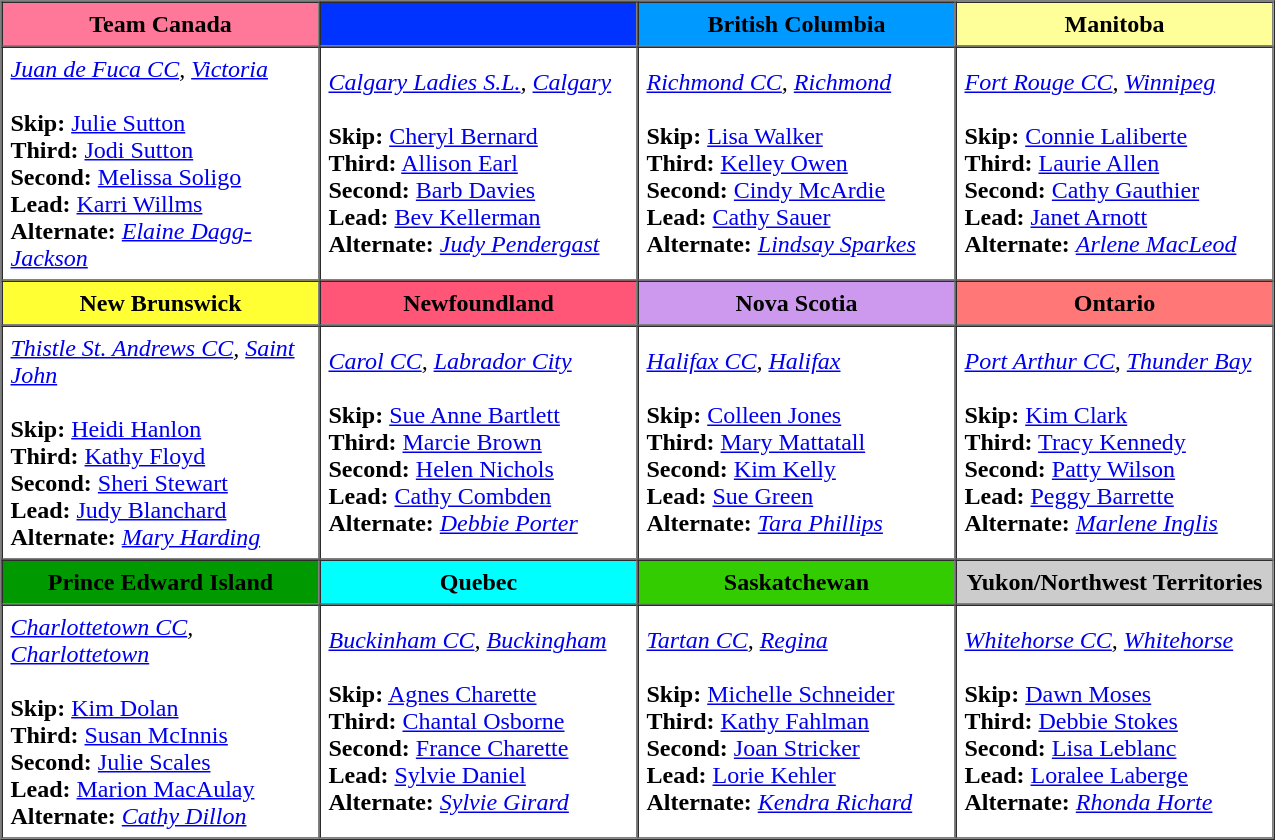<table border=1 cellpadding=5 cellspacing=0>
<tr>
<th bgcolor="#ff7799" width="200">Team Canada</th>
<th bgcolor="#0033ff" width="200"></th>
<th bgcolor="#0099ff" width="200">British Columbia</th>
<th bgcolor="#ffff99" width="200">Manitoba</th>
</tr>
<tr align=center>
<td align=left><em><a href='#'>Juan de Fuca CC</a>, <a href='#'>Victoria</a></em> <br><br><strong>Skip:</strong>  <a href='#'>Julie Sutton</a><br>
<strong>Third:</strong> <a href='#'>Jodi Sutton</a><br>
<strong>Second:</strong> <a href='#'>Melissa Soligo</a><br>
<strong>Lead:</strong> <a href='#'>Karri Willms</a><br>
<strong>Alternate:</strong> <em><a href='#'>Elaine Dagg-Jackson</a></em></td>
<td align=left><em><a href='#'>Calgary Ladies S.L.</a>, <a href='#'>Calgary</a></em> <br><br><strong>Skip:</strong>  <a href='#'>Cheryl Bernard</a><br>
<strong>Third:</strong> <a href='#'>Allison Earl</a><br>
<strong>Second:</strong> <a href='#'>Barb Davies</a><br>
<strong>Lead:</strong> <a href='#'>Bev Kellerman</a><br>
<strong>Alternate:</strong> <em><a href='#'>Judy Pendergast</a></em></td>
<td align=left><em><a href='#'>Richmond CC</a>, <a href='#'>Richmond</a></em> <br><br><strong>Skip:</strong>  <a href='#'>Lisa Walker</a><br>
<strong>Third:</strong> <a href='#'>Kelley Owen</a><br>
<strong>Second:</strong> <a href='#'>Cindy McArdie</a><br>
<strong>Lead:</strong> <a href='#'>Cathy Sauer</a><br>
<strong>Alternate:</strong> <em><a href='#'>Lindsay Sparkes</a></em></td>
<td align=left><em><a href='#'>Fort Rouge CC</a>, <a href='#'>Winnipeg</a></em> <br><br><strong>Skip:</strong>  <a href='#'>Connie Laliberte</a><br>
<strong>Third:</strong> <a href='#'>Laurie Allen</a><br>
<strong>Second:</strong> <a href='#'>Cathy Gauthier</a><br>
<strong>Lead:</strong> <a href='#'>Janet Arnott</a><br>
<strong>Alternate:</strong> <em><a href='#'>Arlene MacLeod</a></em></td>
</tr>
<tr border=1 cellpadding=5 cellspacing=0>
<th bgcolor="#ffff33" width="200">New Brunswick</th>
<th bgcolor="#ff5577" width="200">Newfoundland</th>
<th bgcolor="#cc99ee" width="200">Nova Scotia</th>
<th bgcolor="#ff7777" width="200">Ontario</th>
</tr>
<tr align=center>
<td align=left><em><a href='#'>Thistle St. Andrews CC</a>, <a href='#'>Saint John</a></em> <br><br><strong>Skip:</strong>  <a href='#'>Heidi Hanlon</a><br>
<strong>Third:</strong> <a href='#'>Kathy Floyd</a><br>
<strong>Second:</strong> <a href='#'>Sheri Stewart</a><br>
<strong>Lead:</strong> <a href='#'>Judy Blanchard</a><br>
<strong>Alternate:</strong> <em><a href='#'>Mary Harding</a></em></td>
<td align=left><em><a href='#'>Carol CC</a>, <a href='#'>Labrador City</a></em> <br><br><strong>Skip:</strong>  <a href='#'>Sue Anne Bartlett</a> <br>
<strong>Third:</strong> <a href='#'>Marcie Brown</a><br>
<strong>Second:</strong> <a href='#'>Helen Nichols</a><br>
<strong>Lead:</strong> <a href='#'>Cathy Combden</a><br>
<strong>Alternate:</strong> <em><a href='#'>Debbie Porter</a></em></td>
<td align=left><em><a href='#'>Halifax CC</a>, <a href='#'>Halifax</a></em> <br><br><strong>Skip:</strong>  <a href='#'>Colleen Jones</a><br>
<strong>Third:</strong> <a href='#'>Mary Mattatall</a><br>
<strong>Second:</strong> <a href='#'>Kim Kelly</a><br>
<strong>Lead:</strong> <a href='#'>Sue Green</a><br>
<strong>Alternate:</strong> <em><a href='#'>Tara Phillips</a></em></td>
<td align=left><em><a href='#'>Port Arthur CC</a>, <a href='#'>Thunder Bay</a></em> <br><br><strong>Skip:</strong>  <a href='#'>Kim Clark</a><br>
<strong>Third:</strong> <a href='#'>Tracy Kennedy</a><br>
<strong>Second:</strong> <a href='#'>Patty Wilson</a><br>
<strong>Lead:</strong> <a href='#'>Peggy Barrette</a><br>
<strong>Alternate:</strong> <em><a href='#'>Marlene Inglis</a></em></td>
</tr>
<tr border=1 cellpadding=5 cellspacing=0>
<th bgcolor="#009900" width="200">Prince Edward Island</th>
<th bgcolor="#00ffff" width="200">Quebec</th>
<th bgcolor="#33cc00" width="200">Saskatchewan</th>
<th bgcolor="#cccccc" width="200">Yukon/Northwest Territories</th>
</tr>
<tr align=center>
<td align=left><em><a href='#'>Charlottetown CC</a>, <a href='#'>Charlottetown</a></em> <br><br><strong>Skip:</strong>  <a href='#'>Kim Dolan</a><br>
<strong>Third:</strong> <a href='#'>Susan McInnis</a><br>
<strong>Second:</strong> <a href='#'>Julie Scales</a><br>
<strong>Lead:</strong> <a href='#'>Marion MacAulay</a><br>
<strong>Alternate:</strong> <em><a href='#'>Cathy Dillon</a></em></td>
<td align=left><em><a href='#'>Buckinham CC</a>, <a href='#'>Buckingham</a></em><br><br><strong>Skip:</strong>  <a href='#'>Agnes Charette</a><br>
<strong>Third:</strong> <a href='#'>Chantal Osborne</a><br>
<strong>Second:</strong> <a href='#'>France Charette</a><br>
<strong>Lead:</strong> <a href='#'>Sylvie Daniel</a><br>
<strong>Alternate:</strong> <em><a href='#'>Sylvie Girard</a></em></td>
<td align=left><em><a href='#'>Tartan CC</a>, <a href='#'>Regina</a></em> <br><br><strong>Skip:</strong>  <a href='#'>Michelle Schneider</a><br>
<strong>Third:</strong> <a href='#'>Kathy Fahlman</a><br>
<strong>Second:</strong> <a href='#'>Joan Stricker</a><br>
<strong>Lead:</strong> <a href='#'>Lorie Kehler</a><br>
<strong>Alternate:</strong> <em><a href='#'>Kendra Richard</a></em></td>
<td align=left><em><a href='#'>Whitehorse CC</a>, <a href='#'>Whitehorse</a></em> <br><br><strong>Skip:</strong>  <a href='#'>Dawn Moses</a><br>
<strong>Third:</strong> <a href='#'>Debbie Stokes</a><br>
<strong>Second:</strong> <a href='#'>Lisa Leblanc</a><br>
<strong>Lead:</strong> <a href='#'>Loralee Laberge</a><br>
<strong>Alternate:</strong> <em><a href='#'>Rhonda Horte</a></em></td>
</tr>
</table>
